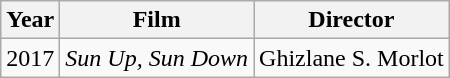<table class="wikitable">
<tr>
<th>Year</th>
<th>Film</th>
<th>Director</th>
</tr>
<tr>
<td>2017</td>
<td><em>Sun Up, Sun Down</em></td>
<td>Ghizlane S. Morlot</td>
</tr>
</table>
